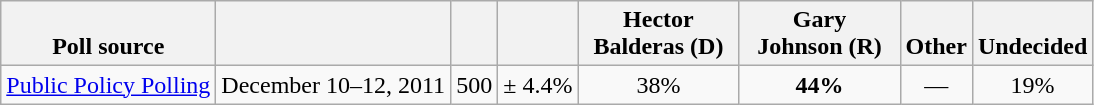<table class="wikitable" style="text-align:center">
<tr valign= bottom>
<th>Poll source</th>
<th></th>
<th></th>
<th></th>
<th style="width:100px;">Hector<br>Balderas (D)</th>
<th style="width:100px;">Gary<br>Johnson (R)</th>
<th>Other</th>
<th>Undecided</th>
</tr>
<tr>
<td align=left><a href='#'>Public Policy Polling</a></td>
<td>December 10–12, 2011</td>
<td>500</td>
<td>± 4.4%</td>
<td>38%</td>
<td><strong>44%</strong></td>
<td>—</td>
<td>19%</td>
</tr>
</table>
